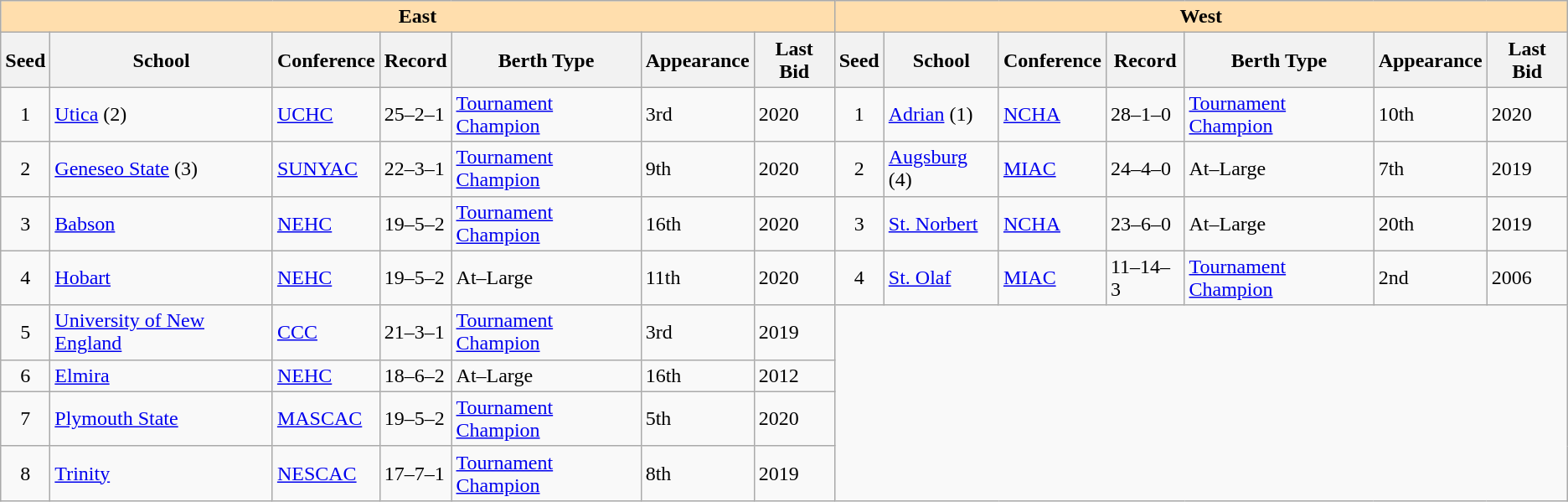<table class="wikitable">
<tr>
<th colspan="7" style="background:#ffdead;">East</th>
<th colspan="7" style="background:#ffdead;">West</th>
</tr>
<tr>
<th>Seed</th>
<th>School</th>
<th>Conference</th>
<th>Record</th>
<th>Berth Type</th>
<th>Appearance</th>
<th>Last Bid</th>
<th>Seed</th>
<th>School</th>
<th>Conference</th>
<th>Record</th>
<th>Berth Type</th>
<th>Appearance</th>
<th>Last Bid</th>
</tr>
<tr>
<td align=center>1</td>
<td><a href='#'>Utica</a> (2)</td>
<td><a href='#'>UCHC</a></td>
<td>25–2–1</td>
<td><a href='#'>Tournament Champion</a></td>
<td>3rd</td>
<td>2020</td>
<td align=center>1</td>
<td><a href='#'>Adrian</a> (1)</td>
<td><a href='#'>NCHA</a></td>
<td>28–1–0</td>
<td><a href='#'>Tournament Champion</a></td>
<td>10th</td>
<td>2020</td>
</tr>
<tr>
<td align=center>2</td>
<td><a href='#'>Geneseo State</a> (3)</td>
<td><a href='#'>SUNYAC</a></td>
<td>22–3–1</td>
<td><a href='#'>Tournament Champion</a></td>
<td>9th</td>
<td>2020</td>
<td align=center>2</td>
<td><a href='#'>Augsburg</a> (4)</td>
<td><a href='#'>MIAC</a></td>
<td>24–4–0</td>
<td>At–Large</td>
<td>7th</td>
<td>2019</td>
</tr>
<tr>
<td align=center>3</td>
<td><a href='#'>Babson</a></td>
<td><a href='#'>NEHC</a></td>
<td>19–5–2</td>
<td><a href='#'>Tournament Champion</a></td>
<td>16th</td>
<td>2020</td>
<td align=center>3</td>
<td><a href='#'>St. Norbert</a></td>
<td><a href='#'>NCHA</a></td>
<td>23–6–0</td>
<td>At–Large</td>
<td>20th</td>
<td>2019</td>
</tr>
<tr>
<td align=center>4</td>
<td><a href='#'>Hobart</a></td>
<td><a href='#'>NEHC</a></td>
<td>19–5–2</td>
<td>At–Large</td>
<td>11th</td>
<td>2020</td>
<td align=center>4</td>
<td><a href='#'>St. Olaf</a></td>
<td><a href='#'>MIAC</a></td>
<td>11–14–3</td>
<td><a href='#'>Tournament Champion</a></td>
<td>2nd</td>
<td>2006</td>
</tr>
<tr>
<td align=center>5</td>
<td><a href='#'>University of New England</a></td>
<td><a href='#'>CCC</a></td>
<td>21–3–1</td>
<td><a href='#'>Tournament Champion</a></td>
<td>3rd</td>
<td>2019</td>
</tr>
<tr>
<td align=center>6</td>
<td><a href='#'>Elmira</a></td>
<td><a href='#'>NEHC</a></td>
<td>18–6–2</td>
<td>At–Large</td>
<td>16th</td>
<td>2012</td>
</tr>
<tr>
<td align=center>7</td>
<td><a href='#'>Plymouth State</a></td>
<td><a href='#'>MASCAC</a></td>
<td>19–5–2</td>
<td><a href='#'>Tournament Champion</a></td>
<td>5th</td>
<td>2020</td>
</tr>
<tr>
<td align=center>8</td>
<td><a href='#'>Trinity</a></td>
<td><a href='#'>NESCAC</a></td>
<td>17–7–1</td>
<td><a href='#'>Tournament Champion</a></td>
<td>8th</td>
<td>2019</td>
</tr>
</table>
